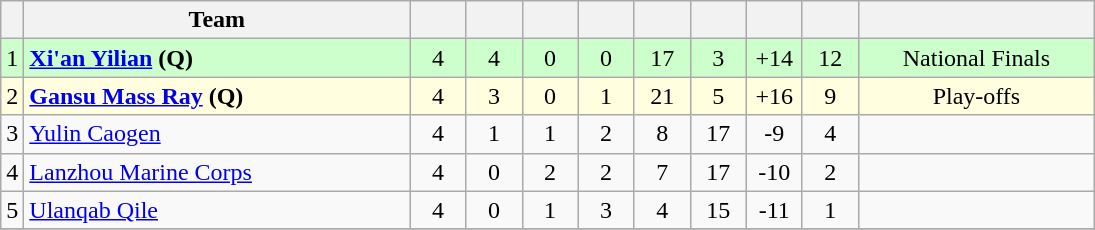<table class="wikitable" style="text-align:center;">
<tr>
<th></th>
<th width=250>Team</th>
<th width=30></th>
<th width=30></th>
<th width=30></th>
<th width=30></th>
<th width=30></th>
<th width=30></th>
<th width=30></th>
<th width=30></th>
<th width=150></th>
</tr>
<tr bgcolor="#ccffcc">
<td>1</td>
<td align="left"><strong><a href='#'>Xi'an Yilian</a> (Q)</strong></td>
<td>4</td>
<td>4</td>
<td>0</td>
<td>0</td>
<td>17</td>
<td>3</td>
<td>+14</td>
<td>12</td>
<td>National Finals</td>
</tr>
<tr bgcolor="#FFFFE0">
<td>2</td>
<td align="left"><strong><a href='#'>Gansu Mass Ray</a> (Q)</strong></td>
<td>4</td>
<td>3</td>
<td>0</td>
<td>1</td>
<td>21</td>
<td>5</td>
<td>+16</td>
<td>9</td>
<td>Play-offs</td>
</tr>
<tr>
<td>3</td>
<td align="left"><a href='#'>Yulin Caogen</a></td>
<td>4</td>
<td>1</td>
<td>1</td>
<td>2</td>
<td>8</td>
<td>17</td>
<td>-9</td>
<td>4</td>
<td></td>
</tr>
<tr>
<td>4</td>
<td align="left"><a href='#'>Lanzhou Marine Corps</a></td>
<td>4</td>
<td>0</td>
<td>2</td>
<td>2</td>
<td>7</td>
<td>17</td>
<td>-10</td>
<td>2</td>
<td></td>
</tr>
<tr>
<td>5</td>
<td align="left"><a href='#'>Ulanqab Qile</a></td>
<td>4</td>
<td>0</td>
<td>1</td>
<td>3</td>
<td>4</td>
<td>15</td>
<td>-11</td>
<td>1</td>
<td></td>
</tr>
<tr>
</tr>
</table>
